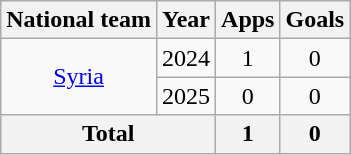<table class="wikitable" style="text-align: center;">
<tr>
<th>National team</th>
<th>Year</th>
<th>Apps</th>
<th>Goals</th>
</tr>
<tr>
<td rowspan="2"><a href='#'>Syria</a></td>
<td>2024</td>
<td>1</td>
<td>0</td>
</tr>
<tr>
<td>2025</td>
<td>0</td>
<td>0</td>
</tr>
<tr>
<th colspan="2">Total</th>
<th>1</th>
<th>0</th>
</tr>
</table>
